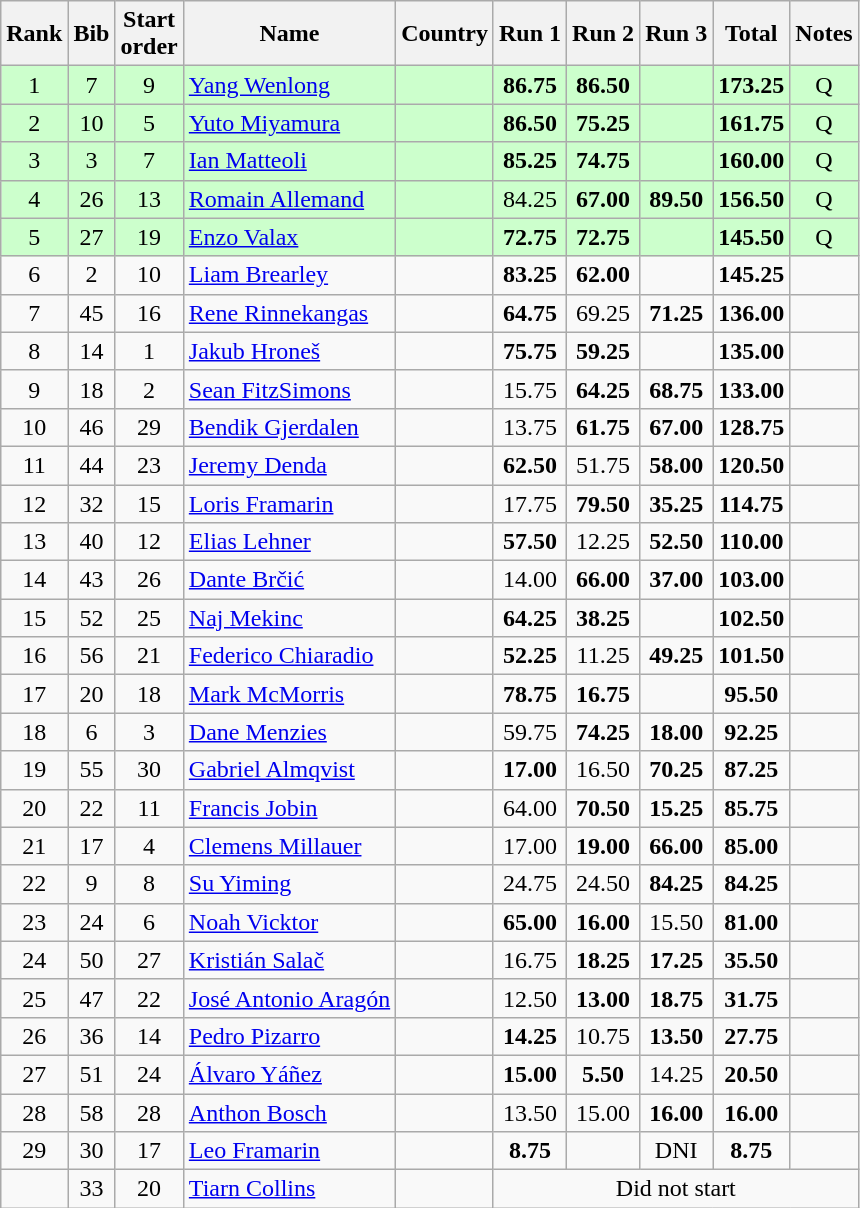<table class="wikitable sortable" style="text-align:center">
<tr>
<th>Rank</th>
<th>Bib</th>
<th>Start<br>order</th>
<th>Name</th>
<th>Country</th>
<th>Run 1</th>
<th>Run 2</th>
<th>Run 3</th>
<th>Total</th>
<th>Notes</th>
</tr>
<tr bgcolor=ccffcc>
<td>1</td>
<td>7</td>
<td>9</td>
<td align=left><a href='#'>Yang Wenlong</a></td>
<td align=left></td>
<td><strong>86.75</strong></td>
<td><strong>86.50</strong></td>
<td></td>
<td><strong>173.25</strong></td>
<td>Q</td>
</tr>
<tr bgcolor=ccffcc>
<td>2</td>
<td>10</td>
<td>5</td>
<td align=left><a href='#'>Yuto Miyamura</a></td>
<td align=left></td>
<td><strong>86.50</strong></td>
<td><strong>75.25</strong></td>
<td></td>
<td><strong>161.75</strong></td>
<td>Q</td>
</tr>
<tr bgcolor=ccffcc>
<td>3</td>
<td>3</td>
<td>7</td>
<td align=left><a href='#'>Ian Matteoli</a></td>
<td align=left></td>
<td><strong>85.25</strong></td>
<td><strong>74.75</strong></td>
<td></td>
<td><strong>160.00</strong></td>
<td>Q</td>
</tr>
<tr bgcolor=ccffcc>
<td>4</td>
<td>26</td>
<td>13</td>
<td align=left><a href='#'>Romain Allemand</a></td>
<td align=left></td>
<td>84.25</td>
<td><strong>67.00</strong></td>
<td><strong>89.50</strong></td>
<td><strong>156.50</strong></td>
<td>Q</td>
</tr>
<tr bgcolor=ccffcc>
<td>5</td>
<td>27</td>
<td>19</td>
<td align=left><a href='#'>Enzo Valax</a></td>
<td align=left></td>
<td><strong>72.75</strong></td>
<td><strong>72.75</strong></td>
<td></td>
<td><strong>145.50</strong></td>
<td>Q</td>
</tr>
<tr>
<td>6</td>
<td>2</td>
<td>10</td>
<td align=left><a href='#'>Liam Brearley</a></td>
<td align=left></td>
<td><strong>83.25</strong></td>
<td><strong>62.00</strong></td>
<td></td>
<td><strong>145.25</strong></td>
<td></td>
</tr>
<tr>
<td>7</td>
<td>45</td>
<td>16</td>
<td align=left><a href='#'>Rene Rinnekangas</a></td>
<td align=left></td>
<td><strong>64.75</strong></td>
<td>69.25</td>
<td><strong>71.25</strong></td>
<td><strong>136.00</strong></td>
<td></td>
</tr>
<tr>
<td>8</td>
<td>14</td>
<td>1</td>
<td align=left><a href='#'>Jakub Hroneš</a></td>
<td align=left></td>
<td><strong>75.75</strong></td>
<td><strong>59.25</strong></td>
<td></td>
<td><strong>135.00</strong></td>
<td></td>
</tr>
<tr>
<td>9</td>
<td>18</td>
<td>2</td>
<td align=left><a href='#'>Sean FitzSimons</a></td>
<td align=left></td>
<td>15.75</td>
<td><strong>64.25</strong></td>
<td><strong>68.75</strong></td>
<td><strong>133.00</strong></td>
<td></td>
</tr>
<tr>
<td>10</td>
<td>46</td>
<td>29</td>
<td align=left><a href='#'>Bendik Gjerdalen</a></td>
<td align=left></td>
<td>13.75</td>
<td><strong>61.75</strong></td>
<td><strong>67.00</strong></td>
<td><strong>128.75</strong></td>
<td></td>
</tr>
<tr>
<td>11</td>
<td>44</td>
<td>23</td>
<td align=left><a href='#'>Jeremy Denda</a></td>
<td align=left></td>
<td><strong>62.50</strong></td>
<td>51.75</td>
<td><strong>58.00</strong></td>
<td><strong>120.50</strong></td>
<td></td>
</tr>
<tr>
<td>12</td>
<td>32</td>
<td>15</td>
<td align=left><a href='#'>Loris Framarin</a></td>
<td align=left></td>
<td>17.75</td>
<td><strong>79.50</strong></td>
<td><strong>35.25</strong></td>
<td><strong>114.75</strong></td>
<td></td>
</tr>
<tr>
<td>13</td>
<td>40</td>
<td>12</td>
<td align=left><a href='#'>Elias Lehner</a></td>
<td align=left></td>
<td><strong>57.50</strong></td>
<td>12.25</td>
<td><strong>52.50</strong></td>
<td><strong>110.00</strong></td>
<td></td>
</tr>
<tr>
<td>14</td>
<td>43</td>
<td>26</td>
<td align=left><a href='#'>Dante Brčić</a></td>
<td align=left></td>
<td>14.00</td>
<td><strong>66.00</strong></td>
<td><strong>37.00</strong></td>
<td><strong>103.00</strong></td>
<td></td>
</tr>
<tr>
<td>15</td>
<td>52</td>
<td>25</td>
<td align=left><a href='#'>Naj Mekinc</a></td>
<td align=left></td>
<td><strong>64.25</strong></td>
<td><strong>38.25</strong></td>
<td></td>
<td><strong>102.50</strong></td>
<td></td>
</tr>
<tr>
<td>16</td>
<td>56</td>
<td>21</td>
<td align=left><a href='#'>Federico Chiaradio</a></td>
<td align=left></td>
<td><strong>52.25</strong></td>
<td>11.25</td>
<td><strong>49.25</strong></td>
<td><strong>101.50</strong></td>
<td></td>
</tr>
<tr>
<td>17</td>
<td>20</td>
<td>18</td>
<td align=left><a href='#'>Mark McMorris</a></td>
<td align=left></td>
<td><strong>78.75</strong></td>
<td><strong>16.75</strong></td>
<td></td>
<td><strong>95.50</strong></td>
<td></td>
</tr>
<tr>
<td>18</td>
<td>6</td>
<td>3</td>
<td align=left><a href='#'>Dane Menzies</a></td>
<td align=left></td>
<td>59.75</td>
<td><strong>74.25</strong></td>
<td><strong>18.00</strong></td>
<td><strong>92.25</strong></td>
<td></td>
</tr>
<tr>
<td>19</td>
<td>55</td>
<td>30</td>
<td align=left><a href='#'>Gabriel Almqvist</a></td>
<td align=left></td>
<td><strong>17.00</strong></td>
<td>16.50</td>
<td><strong>70.25</strong></td>
<td><strong>87.25</strong></td>
<td></td>
</tr>
<tr>
<td>20</td>
<td>22</td>
<td>11</td>
<td align=left><a href='#'>Francis Jobin</a></td>
<td align=left></td>
<td>64.00</td>
<td><strong>70.50</strong></td>
<td><strong>15.25</strong></td>
<td><strong>85.75</strong></td>
<td></td>
</tr>
<tr>
<td>21</td>
<td>17</td>
<td>4</td>
<td align=left><a href='#'>Clemens Millauer</a></td>
<td align=left></td>
<td>17.00</td>
<td><strong>19.00</strong></td>
<td><strong>66.00</strong></td>
<td><strong>85.00</strong></td>
<td></td>
</tr>
<tr>
<td>22</td>
<td>9</td>
<td>8</td>
<td align=left><a href='#'>Su Yiming</a></td>
<td align=left></td>
<td>24.75</td>
<td>24.50</td>
<td><strong>84.25</strong></td>
<td><strong>84.25</strong></td>
<td></td>
</tr>
<tr>
<td>23</td>
<td>24</td>
<td>6</td>
<td align=left><a href='#'>Noah Vicktor</a></td>
<td align=left></td>
<td><strong>65.00</strong></td>
<td><strong>16.00</strong></td>
<td>15.50</td>
<td><strong>81.00</strong></td>
<td></td>
</tr>
<tr>
<td>24</td>
<td>50</td>
<td>27</td>
<td align=left><a href='#'>Kristián Salač</a></td>
<td align=left></td>
<td>16.75</td>
<td><strong>18.25</strong></td>
<td><strong>17.25</strong></td>
<td><strong>35.50</strong></td>
<td></td>
</tr>
<tr>
<td>25</td>
<td>47</td>
<td>22</td>
<td align=left><a href='#'>José Antonio Aragón</a></td>
<td align=left></td>
<td>12.50</td>
<td><strong>13.00</strong></td>
<td><strong>18.75</strong></td>
<td><strong>31.75</strong></td>
<td></td>
</tr>
<tr>
<td>26</td>
<td>36</td>
<td>14</td>
<td align=left><a href='#'>Pedro Pizarro</a></td>
<td align=left></td>
<td><strong>14.25</strong></td>
<td>10.75</td>
<td><strong>13.50</strong></td>
<td><strong>27.75</strong></td>
<td></td>
</tr>
<tr>
<td>27</td>
<td>51</td>
<td>24</td>
<td align=left><a href='#'>Álvaro Yáñez</a></td>
<td align=left></td>
<td><strong>15.00</strong></td>
<td><strong>5.50</strong></td>
<td>14.25</td>
<td><strong>20.50</strong></td>
<td></td>
</tr>
<tr>
<td>28</td>
<td>58</td>
<td>28</td>
<td align=left><a href='#'>Anthon Bosch</a></td>
<td align=left></td>
<td>13.50</td>
<td>15.00</td>
<td><strong>16.00</strong></td>
<td><strong>16.00</strong></td>
<td></td>
</tr>
<tr>
<td>29</td>
<td>30</td>
<td>17</td>
<td align=left><a href='#'>Leo Framarin</a></td>
<td align=left></td>
<td><strong>8.75</strong></td>
<td></td>
<td>DNI</td>
<td><strong>8.75</strong></td>
<td></td>
</tr>
<tr>
<td></td>
<td>33</td>
<td>20</td>
<td align=left><a href='#'>Tiarn Collins</a></td>
<td align=left></td>
<td colspan=5>Did not start</td>
</tr>
</table>
